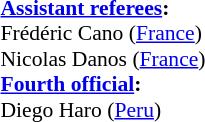<table width=50% style="font-size: 90%">
<tr>
<td><br><strong><a href='#'>Assistant referees</a>:</strong>
<br>Frédéric Cano (<a href='#'>France</a>)
<br>Nicolas Danos (<a href='#'>France</a>)
<br><strong><a href='#'>Fourth official</a>:</strong>
<br>Diego Haro (<a href='#'>Peru</a>)</td>
</tr>
</table>
